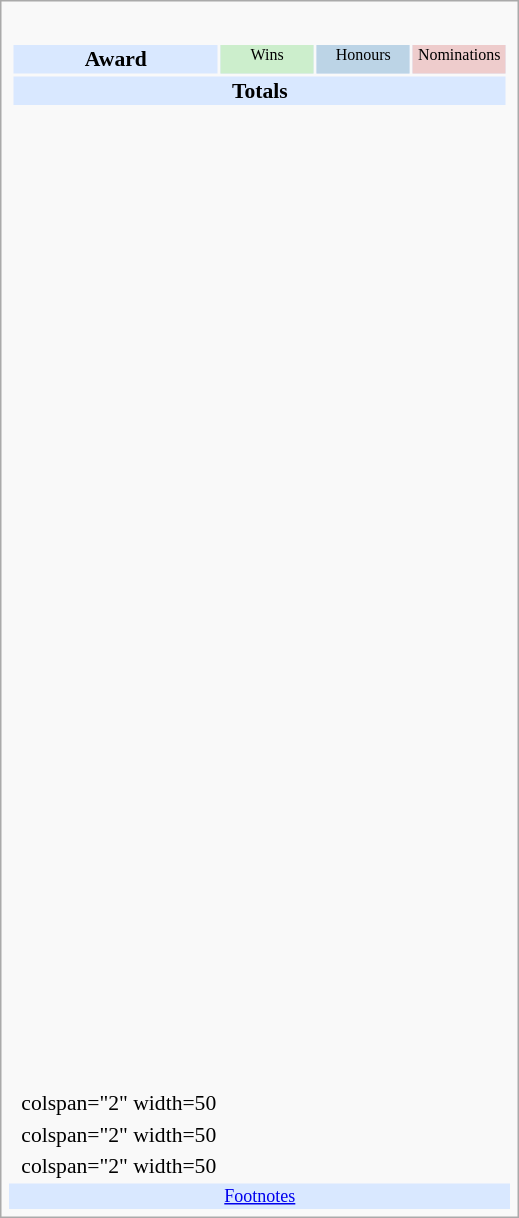<table class="infobox" style="width: 24em; text-align: left; font-size: 90%; vertical-align: middle;">
<tr>
<td colspan="2" style="text-align:center;"></td>
</tr>
<tr>
<td colspan="3"><br><table class="collapsible collapsed" style="width:100%;">
<tr style="background:#d9e8ff; text-align:center;">
<th style="vertical-align: middle;">Award</th>
<td style="background:#cec; font-size:8pt; width:60px;">Wins</td>
<td style="background:#BCD4E6; font-size:8pt; width:60px;">Honours</td>
<td style="background:#ecc; font-size:8pt; width:60px;">Nominations</td>
</tr>
<tr style="background:#d9e8ff;">
<td colspan="4" style="text-align:center;"><strong>Totals</strong></td>
</tr>
<tr>
<td style="text-align:center;"><br></td>
<td></td>
<td></td>
<td></td>
</tr>
<tr>
<td style="text-align:center;"><br></td>
<td></td>
<td></td>
<td></td>
</tr>
<tr>
<td style="text-align:center;"><br></td>
<td></td>
<td></td>
<td></td>
</tr>
<tr>
<td style="text-align:center;"><br></td>
<td></td>
<td></td>
<td></td>
</tr>
<tr>
<td style="text-align:center;"><br></td>
<td></td>
<td></td>
<td></td>
</tr>
<tr>
<td style="text-align:center;"><br></td>
<td></td>
<td></td>
<td></td>
</tr>
<tr>
<td style="text-align:center;"><br></td>
<td></td>
<td></td>
<td></td>
</tr>
<tr>
<td style="text-align:center;"><br></td>
<td></td>
<td></td>
<td></td>
</tr>
<tr>
<td style="text-align:center;"><br></td>
<td></td>
<td></td>
<td></td>
</tr>
<tr>
<td style="text-align:center;"><br></td>
<td></td>
<td></td>
<td></td>
</tr>
<tr>
<td style="text-align:center;"><br></td>
<td></td>
<td></td>
<td></td>
</tr>
<tr>
<td style="text-align:center;"><br></td>
<td></td>
<td></td>
<td></td>
</tr>
<tr>
<td style="text-align:center;"><br></td>
<td></td>
<td></td>
<td></td>
</tr>
<tr>
<td style="text-align:center;"><br></td>
<td></td>
<td></td>
<td></td>
</tr>
<tr>
<td style="text-align:center;"><br></td>
<td></td>
<td></td>
<td></td>
</tr>
<tr>
<td style="text-align:center;"><br></td>
<td></td>
<td></td>
<td></td>
</tr>
<tr>
<td style="text-align:center;"><br></td>
<td></td>
<td></td>
<td></td>
</tr>
<tr>
<td style="text-align:center;"><br></td>
<td></td>
<td></td>
<td></td>
</tr>
<tr>
<td style="text-align:center;"><br></td>
<td></td>
<td></td>
<td></td>
</tr>
<tr>
<td style="text-align:center;"><br></td>
<td></td>
<td></td>
<td></td>
</tr>
<tr>
<td style="text-align:center;"><br></td>
<td></td>
<td></td>
<td></td>
</tr>
<tr>
<td style="text-align:center;"><br></td>
<td></td>
<td></td>
<td></td>
</tr>
<tr>
<td style="text-align:center;"><br></td>
<td></td>
<td></td>
<td></td>
</tr>
<tr>
<td style="text-align:center;"><br></td>
<td></td>
<td></td>
<td></td>
</tr>
<tr>
<td style="text-align:center;"><br></td>
<td></td>
<td></td>
<td></td>
</tr>
<tr>
<td style="text-align:center;"><br></td>
<td></td>
<td></td>
<td></td>
</tr>
<tr>
<td style="text-align:center;"><br></td>
<td></td>
<td></td>
<td></td>
</tr>
<tr>
<td style="text-align:center;"><br></td>
<td></td>
<td></td>
<td></td>
</tr>
<tr>
<td style="text-align:center;"><br></td>
<td></td>
<td></td>
<td></td>
</tr>
<tr>
<td style="text-align:center;"><br></td>
<td></td>
<td></td>
<td></td>
</tr>
<tr>
<td style="text-align:center;"><br></td>
<td></td>
<td></td>
<td></td>
</tr>
</table>
</td>
</tr>
<tr>
<td></td>
<td>colspan="2" width=50 </td>
</tr>
<tr>
<td></td>
<td>colspan="2" width=50 </td>
</tr>
<tr>
<td></td>
<td>colspan="2" width=50 </td>
</tr>
<tr bgcolor=#D9E8FF>
<td colspan="4" style="font-size: smaller; text-align:center;"><a href='#'>Footnotes</a></td>
</tr>
</table>
